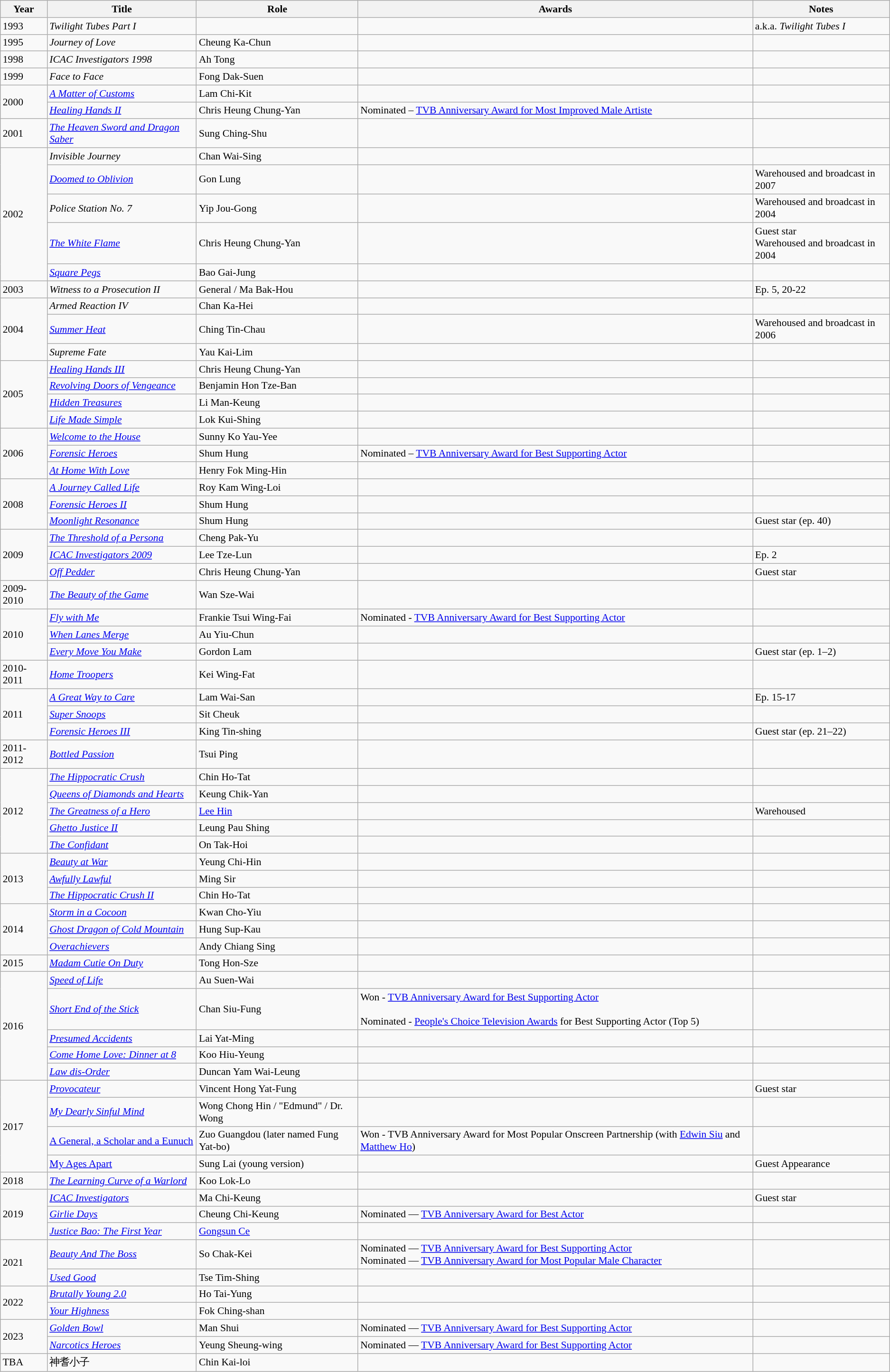<table class="wikitable" style="font-size: 90%;">
<tr>
<th>Year</th>
<th>Title</th>
<th>Role</th>
<th>Awards</th>
<th>Notes</th>
</tr>
<tr>
<td>1993</td>
<td><em>Twilight Tubes Part I</em></td>
<td></td>
<td></td>
<td>a.k.a. <em>Twilight Tubes I</em></td>
</tr>
<tr>
<td>1995</td>
<td><em>Journey of Love</em></td>
<td>Cheung Ka-Chun</td>
<td></td>
<td></td>
</tr>
<tr>
<td>1998</td>
<td><em>ICAC Investigators 1998</em></td>
<td>Ah Tong</td>
<td></td>
<td></td>
</tr>
<tr>
<td>1999</td>
<td><em>Face to Face</em></td>
<td>Fong Dak-Suen</td>
<td></td>
<td></td>
</tr>
<tr>
<td rowspan=2>2000</td>
<td><em><a href='#'>A Matter of Customs</a></em></td>
<td>Lam Chi-Kit</td>
<td></td>
<td></td>
</tr>
<tr>
<td><em><a href='#'>Healing Hands II</a></em></td>
<td>Chris  Heung Chung-Yan</td>
<td>Nominated – <a href='#'>TVB Anniversary Award for Most Improved Male Artiste</a></td>
<td></td>
</tr>
<tr>
<td>2001</td>
<td><em><a href='#'>The Heaven Sword and Dragon Saber</a></em></td>
<td>Sung Ching-Shu</td>
<td></td>
<td></td>
</tr>
<tr>
<td rowspan=5>2002</td>
<td><em>Invisible Journey</em></td>
<td>Chan Wai-Sing</td>
<td></td>
<td></td>
</tr>
<tr>
<td><em><a href='#'>Doomed to Oblivion</a></em></td>
<td>Gon Lung</td>
<td></td>
<td>Warehoused and broadcast in 2007</td>
</tr>
<tr>
<td><em>Police Station No. 7</em></td>
<td>Yip Jou-Gong</td>
<td></td>
<td>Warehoused and broadcast in 2004</td>
</tr>
<tr>
<td><em><a href='#'>The White Flame</a></em></td>
<td>Chris Heung Chung-Yan</td>
<td></td>
<td>Guest star <br> Warehoused and broadcast in 2004</td>
</tr>
<tr>
<td><em><a href='#'>Square Pegs</a></em></td>
<td>Bao Gai-Jung</td>
<td></td>
<td></td>
</tr>
<tr>
<td>2003</td>
<td><em>Witness to a Prosecution II</em></td>
<td>General / Ma Bak-Hou</td>
<td></td>
<td>Ep. 5, 20-22</td>
</tr>
<tr>
<td rowspan=3>2004</td>
<td><em>Armed Reaction IV</em></td>
<td>Chan Ka-Hei</td>
<td></td>
<td></td>
</tr>
<tr>
<td><em><a href='#'>Summer Heat</a></em></td>
<td>Ching Tin-Chau</td>
<td></td>
<td>Warehoused and broadcast in 2006</td>
</tr>
<tr>
<td><em>Supreme Fate</em></td>
<td>Yau Kai-Lim</td>
<td></td>
<td></td>
</tr>
<tr>
<td rowspan=4>2005</td>
<td><em><a href='#'>Healing Hands III</a></em></td>
<td>Chris Heung Chung-Yan</td>
<td></td>
<td></td>
</tr>
<tr>
<td><em><a href='#'>Revolving Doors of Vengeance</a></em></td>
<td>Benjamin Hon Tze-Ban</td>
<td></td>
<td></td>
</tr>
<tr>
<td><em><a href='#'>Hidden Treasures</a></em></td>
<td>Li Man-Keung</td>
<td></td>
<td></td>
</tr>
<tr>
<td><em><a href='#'>Life Made Simple</a></em></td>
<td>Lok Kui-Shing</td>
<td></td>
<td></td>
</tr>
<tr>
<td rowspan=3>2006</td>
<td><em><a href='#'>Welcome to the House</a></em></td>
<td>Sunny Ko Yau-Yee</td>
<td></td>
<td></td>
</tr>
<tr>
<td><em><a href='#'>Forensic Heroes</a></em></td>
<td>Shum Hung</td>
<td>Nominated – <a href='#'>TVB Anniversary Award for Best Supporting Actor</a></td>
<td></td>
</tr>
<tr>
<td><em><a href='#'>At Home With Love</a></em></td>
<td>Henry Fok Ming-Hin</td>
<td></td>
<td></td>
</tr>
<tr>
<td rowspan=3>2008</td>
<td><em><a href='#'>A Journey Called Life</a></em></td>
<td>Roy Kam Wing-Loi</td>
<td></td>
<td></td>
</tr>
<tr>
<td><em><a href='#'>Forensic Heroes II</a></em></td>
<td>Shum Hung</td>
<td></td>
<td></td>
</tr>
<tr>
<td><em><a href='#'>Moonlight Resonance</a></em></td>
<td>Shum Hung</td>
<td></td>
<td>Guest star (ep. 40)</td>
</tr>
<tr>
<td rowspan=3>2009</td>
<td><em><a href='#'>The Threshold of a Persona</a></em></td>
<td>Cheng Pak-Yu</td>
<td></td>
<td></td>
</tr>
<tr>
<td><em><a href='#'>ICAC Investigators 2009</a></em></td>
<td>Lee Tze-Lun</td>
<td></td>
<td>Ep. 2</td>
</tr>
<tr>
<td><em><a href='#'>Off Pedder</a></em></td>
<td>Chris Heung Chung-Yan</td>
<td></td>
<td>Guest star</td>
</tr>
<tr>
<td>2009-2010</td>
<td><em><a href='#'>The Beauty of the Game</a></em></td>
<td>Wan Sze-Wai</td>
<td></td>
<td></td>
</tr>
<tr>
<td rowspan=3>2010</td>
<td><em><a href='#'>Fly with Me</a></em></td>
<td>Frankie Tsui Wing-Fai</td>
<td>Nominated - <a href='#'>TVB Anniversary Award for Best Supporting Actor</a></td>
<td></td>
</tr>
<tr>
<td><em><a href='#'>When Lanes Merge</a></em></td>
<td>Au Yiu-Chun</td>
<td></td>
<td></td>
</tr>
<tr>
<td><em><a href='#'>Every Move You Make</a></em></td>
<td>Gordon Lam</td>
<td></td>
<td>Guest star (ep. 1–2)</td>
</tr>
<tr>
<td>2010-2011</td>
<td><em><a href='#'>Home Troopers</a></em></td>
<td>Kei Wing-Fat</td>
<td></td>
<td></td>
</tr>
<tr>
<td rowspan=3>2011</td>
<td><em><a href='#'>A Great Way to Care</a></em></td>
<td>Lam Wai-San</td>
<td></td>
<td>Ep. 15-17</td>
</tr>
<tr>
<td><em><a href='#'>Super Snoops</a></em></td>
<td>Sit Cheuk</td>
<td></td>
<td></td>
</tr>
<tr>
<td><em><a href='#'>Forensic Heroes III</a></em></td>
<td>King Tin-shing</td>
<td></td>
<td>Guest star (ep. 21–22)</td>
</tr>
<tr>
<td>2011-2012</td>
<td><em><a href='#'>Bottled Passion</a></em></td>
<td>Tsui Ping</td>
<td></td>
<td></td>
</tr>
<tr>
<td rowspan=5>2012</td>
<td><em><a href='#'>The Hippocratic Crush</a></em></td>
<td>Chin Ho-Tat</td>
<td></td>
<td></td>
</tr>
<tr>
<td><em><a href='#'>Queens of Diamonds and Hearts</a></em></td>
<td>Keung Chik-Yan</td>
<td></td>
<td></td>
</tr>
<tr>
<td><em><a href='#'>The Greatness of a Hero</a></em></td>
<td><a href='#'>Lee Hin</a></td>
<td></td>
<td>Warehoused</td>
</tr>
<tr>
<td><em><a href='#'>Ghetto Justice II</a></em></td>
<td>Leung Pau Shing</td>
<td></td>
<td></td>
</tr>
<tr>
<td><em><a href='#'>The Confidant</a></em></td>
<td>On Tak-Hoi</td>
<td></td>
<td></td>
</tr>
<tr>
<td rowspan=3>2013</td>
<td><em><a href='#'>Beauty at War</a></em></td>
<td>Yeung Chi-Hin</td>
<td></td>
<td></td>
</tr>
<tr>
<td><em><a href='#'>Awfully Lawful</a></em></td>
<td>Ming Sir</td>
<td></td>
<td></td>
</tr>
<tr>
<td><em><a href='#'>The Hippocratic Crush II</a></em></td>
<td>Chin Ho-Tat</td>
<td></td>
<td></td>
</tr>
<tr>
<td rowspan=3>2014</td>
<td><em><a href='#'>Storm in a Cocoon</a></em></td>
<td>Kwan Cho-Yiu</td>
<td></td>
<td></td>
</tr>
<tr>
<td><em><a href='#'>Ghost Dragon of Cold Mountain</a></em></td>
<td>Hung Sup-Kau</td>
<td></td>
<td></td>
</tr>
<tr>
<td><em><a href='#'>Overachievers</a></em></td>
<td>Andy Chiang Sing</td>
<td></td>
<td></td>
</tr>
<tr>
<td>2015</td>
<td><em><a href='#'>Madam Cutie On Duty</a></em></td>
<td>Tong Hon-Sze</td>
<td></td>
<td></td>
</tr>
<tr>
<td rowspan="5">2016</td>
<td><em><a href='#'>Speed of Life</a></em></td>
<td>Au Suen-Wai</td>
<td></td>
<td></td>
</tr>
<tr>
<td><em><a href='#'>Short End of the Stick</a></em></td>
<td>Chan Siu-Fung</td>
<td>Won - <a href='#'>TVB Anniversary Award for Best Supporting Actor</a> <br> <br> Nominated - <a href='#'>People's Choice Television Awards</a> for Best Supporting Actor (Top 5)</td>
<td></td>
</tr>
<tr>
<td><em><a href='#'>Presumed Accidents</a></em></td>
<td>Lai Yat-Ming</td>
<td></td>
<td></td>
</tr>
<tr>
<td><em><a href='#'>Come Home Love: Dinner at 8</a></em></td>
<td>Koo Hiu-Yeung</td>
<td></td>
<td></td>
</tr>
<tr>
<td><em><a href='#'>Law dis-Order</a></em></td>
<td>Duncan Yam Wai-Leung</td>
<td></td>
<td></td>
</tr>
<tr>
<td rowspan="4">2017</td>
<td><em><a href='#'>Provocateur</a></em></td>
<td>Vincent Hong Yat-Fung</td>
<td></td>
<td>Guest star</td>
</tr>
<tr>
<td><em><a href='#'>My Dearly Sinful Mind</a></em></td>
<td>Wong Chong Hin / "Edmund" / Dr. Wong</td>
<td></td>
<td></td>
</tr>
<tr>
<td><a href='#'>A General, a Scholar and a Eunuch</a></td>
<td>Zuo Guangdou (later named Fung Yat-bo)</td>
<td>Won - TVB Anniversary Award for Most Popular Onscreen Partnership (with <a href='#'>Edwin Siu</a> and <a href='#'>Matthew Ho</a>)</td>
<td></td>
</tr>
<tr>
<td><a href='#'>My Ages Apart</a></td>
<td>Sung Lai (young version)</td>
<td></td>
<td>Guest Appearance</td>
</tr>
<tr>
<td>2018</td>
<td><em><a href='#'>The Learning Curve of a Warlord</a></em></td>
<td>Koo Lok-Lo</td>
<td></td>
<td></td>
</tr>
<tr>
<td rowspan=3>2019</td>
<td><em><a href='#'>ICAC Investigators</a></em></td>
<td>Ma Chi-Keung</td>
<td></td>
<td>Guest star</td>
</tr>
<tr>
<td><em><a href='#'>Girlie Days</a></em></td>
<td>Cheung Chi-Keung</td>
<td>Nominated — <a href='#'>TVB Anniversary Award for Best Actor</a></td>
<td></td>
</tr>
<tr>
<td><em><a href='#'>Justice Bao: The First Year</a></em></td>
<td><a href='#'>Gongsun Ce</a></td>
<td></td>
<td></td>
</tr>
<tr>
<td rowspan=2>2021</td>
<td><em><a href='#'>Beauty And The Boss</a></em></td>
<td>So Chak-Kei</td>
<td>Nominated — <a href='#'>TVB Anniversary Award for Best Supporting Actor</a> <br> Nominated — <a href='#'>TVB Anniversary Award for Most Popular Male Character</a></td>
<td></td>
</tr>
<tr>
<td><em><a href='#'>Used Good</a></em></td>
<td>Tse Tim-Shing</td>
<td></td>
<td></td>
</tr>
<tr>
<td rowspan=2>2022</td>
<td><em><a href='#'>Brutally Young 2.0</a></em></td>
<td>Ho Tai-Yung</td>
<td></td>
<td></td>
</tr>
<tr>
<td><em><a href='#'>Your Highness</a></em></td>
<td>Fok Ching-shan</td>
<td></td>
<td></td>
</tr>
<tr>
<td rowspan=2>2023</td>
<td><em><a href='#'>Golden Bowl</a></em></td>
<td>Man Shui</td>
<td>Nominated — <a href='#'>TVB Anniversary Award for Best Supporting Actor</a></td>
<td></td>
</tr>
<tr>
<td><em><a href='#'>Narcotics Heroes</a></em></td>
<td>Yeung Sheung-wing</td>
<td>Nominated — <a href='#'>TVB Anniversary Award for Best Supporting Actor</a></td>
<td></td>
</tr>
<tr>
<td>TBA</td>
<td>神耆小子</td>
<td>Chin Kai-loi</td>
<td></td>
<td></td>
</tr>
</table>
